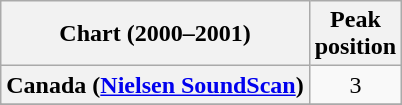<table class="wikitable sortable plainrowheaders" style="text-align:center">
<tr>
<th scope="col">Chart (2000–2001)</th>
<th scope="col">Peak<br>position</th>
</tr>
<tr>
<th scope="row">Canada (<a href='#'>Nielsen SoundScan</a>)</th>
<td>3</td>
</tr>
<tr>
</tr>
<tr>
</tr>
<tr>
</tr>
<tr>
</tr>
<tr>
</tr>
<tr>
</tr>
</table>
